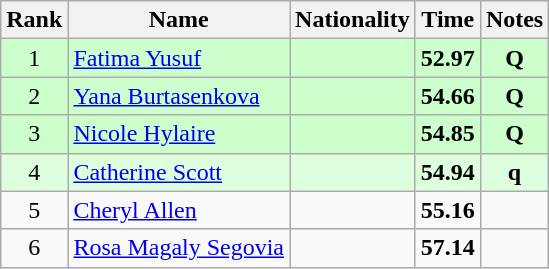<table class="wikitable sortable" style="text-align:center">
<tr>
<th>Rank</th>
<th>Name</th>
<th>Nationality</th>
<th>Time</th>
<th>Notes</th>
</tr>
<tr bgcolor=ccffcc>
<td>1</td>
<td align=left><a href='#'>Fatima Yusuf</a></td>
<td align=left></td>
<td><strong>52.97</strong></td>
<td><strong>Q</strong></td>
</tr>
<tr bgcolor=ccffcc>
<td>2</td>
<td align=left><a href='#'>Yana Burtasenkova</a></td>
<td align=left></td>
<td><strong>54.66</strong></td>
<td><strong>Q</strong></td>
</tr>
<tr bgcolor=ccffcc>
<td>3</td>
<td align=left><a href='#'>Nicole Hylaire</a></td>
<td align=left></td>
<td><strong>54.85</strong></td>
<td><strong>Q</strong></td>
</tr>
<tr bgcolor=ddffdd>
<td>4</td>
<td align=left><a href='#'>Catherine Scott</a></td>
<td align=left></td>
<td><strong>54.94</strong></td>
<td><strong>q</strong></td>
</tr>
<tr>
<td>5</td>
<td align=left><a href='#'>Cheryl Allen</a></td>
<td align=left></td>
<td><strong>55.16</strong></td>
<td></td>
</tr>
<tr>
<td>6</td>
<td align=left><a href='#'>Rosa Magaly Segovia</a></td>
<td align=left></td>
<td><strong>57.14</strong></td>
<td></td>
</tr>
</table>
